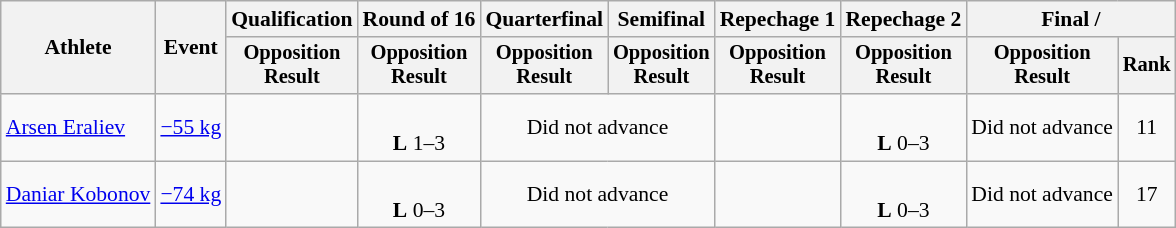<table class="wikitable" style="font-size:90%">
<tr>
<th rowspan="2">Athlete</th>
<th rowspan="2">Event</th>
<th>Qualification</th>
<th>Round of 16</th>
<th>Quarterfinal</th>
<th>Semifinal</th>
<th>Repechage 1</th>
<th>Repechage 2</th>
<th colspan=2>Final / </th>
</tr>
<tr style="font-size: 95%">
<th>Opposition<br>Result</th>
<th>Opposition<br>Result</th>
<th>Opposition<br>Result</th>
<th>Opposition<br>Result</th>
<th>Opposition<br>Result</th>
<th>Opposition<br>Result</th>
<th>Opposition<br>Result</th>
<th>Rank</th>
</tr>
<tr align=center>
<td align=left><a href='#'>Arsen Eraliev</a></td>
<td align=left><a href='#'>−55 kg</a></td>
<td></td>
<td><br><strong>L</strong> 1–3 <sup> </sup></td>
<td colspan=2>Did not advance</td>
<td></td>
<td><br><strong>L</strong> 0–3 <sup> </sup></td>
<td>Did not advance</td>
<td>11</td>
</tr>
<tr align=center>
<td align=left><a href='#'>Daniar Kobonov</a></td>
<td align=left><a href='#'>−74 kg</a></td>
<td></td>
<td><br><strong>L</strong> 0–3 <sup> </sup></td>
<td colspan=2>Did not advance</td>
<td></td>
<td><br><strong>L</strong> 0–3 <sup> </sup></td>
<td>Did not advance</td>
<td>17</td>
</tr>
</table>
